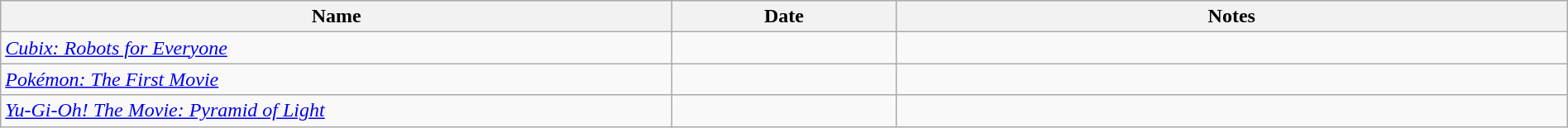<table class="wikitable sortable" style="margin:left; text-align: left; width:100%;">
<tr>
<th width=30%>Name</th>
<th width=10%>Date</th>
<th width=30% class="unsortable">Notes</th>
</tr>
<tr>
<td style="font-style:italic;"><a href='#'>Cubix: Robots for Everyone</a></td>
<td style="text-align:center;"></td>
<td></td>
</tr>
<tr>
<td style="font-style:italic;"><a href='#'>Pokémon: The First Movie</a></td>
<td style="text-align:center;"></td>
<td></td>
</tr>
<tr>
<td style="font-style:italic;"><a href='#'>Yu-Gi-Oh! The Movie: Pyramid of Light</a></td>
<td style="text-align:center;"></td>
<td></td>
</tr>
</table>
